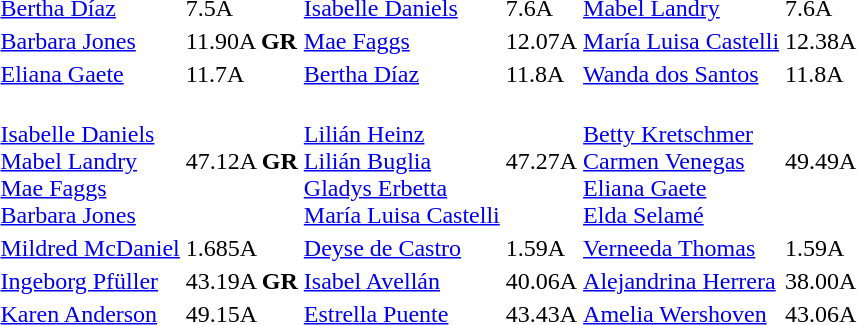<table>
<tr>
<td></td>
<td><a href='#'>Bertha Díaz</a><br> </td>
<td>7.5A</td>
<td><a href='#'>Isabelle Daniels</a><br> </td>
<td>7.6A</td>
<td><a href='#'>Mabel Landry</a><br> </td>
<td>7.6A</td>
</tr>
<tr>
<td></td>
<td><a href='#'>Barbara Jones</a><br> </td>
<td>11.90A <strong>GR</strong></td>
<td><a href='#'>Mae Faggs</a><br> </td>
<td>12.07A</td>
<td><a href='#'>María Luisa Castelli</a><br> </td>
<td>12.38A</td>
</tr>
<tr>
<td></td>
<td><a href='#'>Eliana Gaete</a><br> </td>
<td>11.7A</td>
<td><a href='#'>Bertha Díaz</a><br> </td>
<td>11.8A</td>
<td><a href='#'>Wanda dos Santos</a><br> </td>
<td>11.8A</td>
</tr>
<tr>
<td></td>
<td><br><a href='#'>Isabelle Daniels</a><br><a href='#'>Mabel Landry</a><br><a href='#'>Mae Faggs</a><br><a href='#'>Barbara Jones</a></td>
<td>47.12A <strong>GR</strong></td>
<td><br><a href='#'>Lilián Heinz</a><br><a href='#'>Lilián Buglia</a><br><a href='#'>Gladys Erbetta</a><br><a href='#'>María Luisa Castelli</a></td>
<td>47.27A</td>
<td><br><a href='#'>Betty Kretschmer</a><br><a href='#'>Carmen Venegas</a><br><a href='#'>Eliana Gaete</a><br><a href='#'>Elda Selamé</a></td>
<td>49.49A</td>
</tr>
<tr>
<td></td>
<td><a href='#'>Mildred McDaniel</a><br> </td>
<td>1.685A</td>
<td><a href='#'>Deyse de Castro</a><br> </td>
<td>1.59A</td>
<td><a href='#'>Verneeda Thomas</a><br> </td>
<td>1.59A</td>
</tr>
<tr>
<td></td>
<td><a href='#'>Ingeborg Pfüller</a><br> </td>
<td>43.19A <strong>GR</strong></td>
<td><a href='#'>Isabel Avellán</a><br> </td>
<td>40.06A</td>
<td><a href='#'>Alejandrina Herrera</a><br> </td>
<td>38.00A</td>
</tr>
<tr>
<td></td>
<td><a href='#'>Karen Anderson</a><br> </td>
<td>49.15A</td>
<td><a href='#'>Estrella Puente</a><br> </td>
<td>43.43A</td>
<td><a href='#'>Amelia Wershoven</a><br> </td>
<td>43.06A</td>
</tr>
</table>
